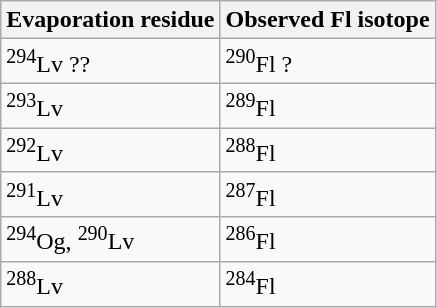<table class="wikitable">
<tr>
<th>Evaporation residue</th>
<th>Observed Fl isotope</th>
</tr>
<tr>
<td><sup>294</sup>Lv ??</td>
<td><sup>290</sup>Fl ?</td>
</tr>
<tr>
<td><sup>293</sup>Lv</td>
<td><sup>289</sup>Fl</td>
</tr>
<tr>
<td><sup>292</sup>Lv</td>
<td><sup>288</sup>Fl</td>
</tr>
<tr>
<td><sup>291</sup>Lv</td>
<td><sup>287</sup>Fl</td>
</tr>
<tr>
<td><sup>294</sup>Og, <sup>290</sup>Lv</td>
<td><sup>286</sup>Fl</td>
</tr>
<tr>
<td><sup>288</sup>Lv</td>
<td><sup>284</sup>Fl</td>
</tr>
</table>
